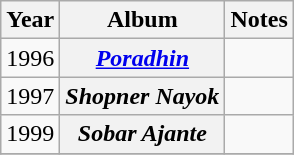<table class="wikitable sortable">
<tr>
<th>Year</th>
<th>Album</th>
<th>Notes</th>
</tr>
<tr>
<td>1996</td>
<th><em><a href='#'>Poradhin</a></em></th>
<td></td>
</tr>
<tr>
<td>1997</td>
<th><em>Shopner Nayok</em></th>
<td></td>
</tr>
<tr>
<td>1999</td>
<th><em>Sobar Ajante</em></th>
<td></td>
</tr>
<tr>
</tr>
</table>
